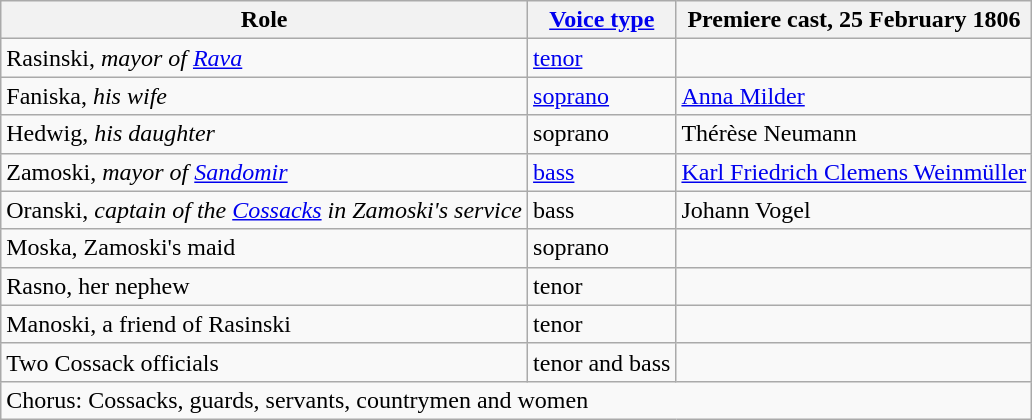<table class="wikitable">
<tr>
<th>Role</th>
<th><a href='#'>Voice type</a></th>
<th>Premiere cast, 25 February 1806</th>
</tr>
<tr>
<td>Rasinski, <em>mayor of <a href='#'>Rava</a></em></td>
<td><a href='#'>tenor</a></td>
<td></td>
</tr>
<tr>
<td>Faniska, <em>his wife</em></td>
<td><a href='#'>soprano</a></td>
<td><a href='#'>Anna Milder</a></td>
</tr>
<tr>
<td>Hedwig, <em>his daughter</em></td>
<td>soprano</td>
<td>Thérèse Neumann</td>
</tr>
<tr>
<td>Zamoski, <em>mayor of <a href='#'>Sandomir</a></em></td>
<td><a href='#'>bass</a></td>
<td><a href='#'>Karl Friedrich Clemens Weinmüller</a></td>
</tr>
<tr>
<td>Oranski, <em>captain of the <a href='#'>Cossacks</a> in Zamoski's service</td>
<td>bass</td>
<td>Johann Vogel</td>
</tr>
<tr>
<td>Moska, </em>Zamoski's maid<em></td>
<td>soprano</td>
<td></td>
</tr>
<tr>
<td>Rasno, </em>her nephew<em></td>
<td>tenor</td>
<td></td>
</tr>
<tr>
<td>Manoski, </em>a friend of Rasinski<em></td>
<td>tenor</td>
<td></td>
</tr>
<tr>
<td>Two Cossack officials</td>
<td>tenor and bass</td>
<td></td>
</tr>
<tr>
<td colspan="3">Chorus: </em>Cossacks, guards, servants, countrymen and women<em></td>
</tr>
</table>
